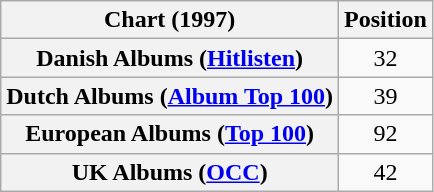<table class="wikitable sortable plainrowheaders" style="text-align:center">
<tr>
<th scope="col">Chart (1997)</th>
<th scope="col">Position</th>
</tr>
<tr>
<th scope="row">Danish Albums (<a href='#'>Hitlisten</a>)</th>
<td>32</td>
</tr>
<tr>
<th scope="row">Dutch Albums (<a href='#'>Album Top 100</a>)</th>
<td>39</td>
</tr>
<tr>
<th scope="row">European Albums (<a href='#'>Top 100</a>)</th>
<td>92</td>
</tr>
<tr>
<th scope="row">UK Albums (<a href='#'>OCC</a>)</th>
<td>42</td>
</tr>
</table>
